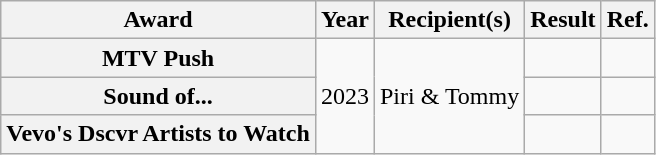<table class="wikitable sortable plainrowheaders">
<tr>
<th scope="col">Award</th>
<th scope="col">Year</th>
<th scope="col">Recipient(s)</th>
<th scope="col">Result</th>
<th scope="col" class="unsortable">Ref.</th>
</tr>
<tr>
<th scope="rowgroup">MTV Push</th>
<td rowspan="3">2023</td>
<td rowspan="3">Piri & Tommy</td>
<td></td>
<td></td>
</tr>
<tr>
<th scope="rowgroup">Sound of...</th>
<td></td>
<td></td>
</tr>
<tr>
<th scope="rowgroup">Vevo's Dscvr Artists to Watch</th>
<td></td>
<td></td>
</tr>
</table>
